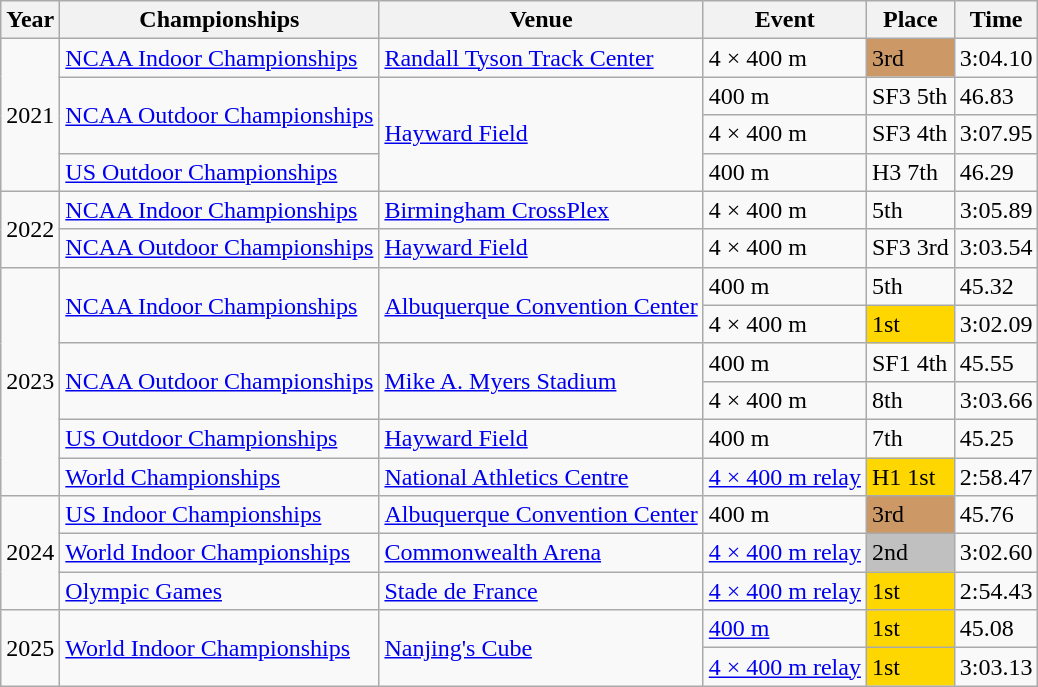<table class="wikitable">
<tr>
<th>Year</th>
<th>Championships</th>
<th>Venue</th>
<th>Event</th>
<th>Place</th>
<th>Time</th>
</tr>
<tr>
<td rowspan="4">2021</td>
<td><a href='#'>NCAA Indoor Championships</a></td>
<td><a href='#'>Randall Tyson Track Center</a></td>
<td>4 × 400 m</td>
<td bgcolor=cc9966>3rd</td>
<td>3:04.10</td>
</tr>
<tr>
<td rowspan="2"><a href='#'>NCAA Outdoor Championships</a></td>
<td rowspan="3"><a href='#'>Hayward Field</a></td>
<td>400 m</td>
<td>SF3 5th</td>
<td>46.83</td>
</tr>
<tr>
<td>4 × 400 m</td>
<td>SF3 4th</td>
<td>3:07.95</td>
</tr>
<tr>
<td><a href='#'>US Outdoor Championships</a></td>
<td>400 m</td>
<td>H3 7th</td>
<td>46.29</td>
</tr>
<tr>
<td rowspan="2">2022</td>
<td><a href='#'>NCAA Indoor Championships</a></td>
<td><a href='#'>Birmingham CrossPlex</a></td>
<td>4 × 400 m</td>
<td>5th</td>
<td>3:05.89</td>
</tr>
<tr>
<td><a href='#'>NCAA Outdoor Championships</a></td>
<td><a href='#'>Hayward Field</a></td>
<td>4 × 400 m</td>
<td>SF3 3rd</td>
<td>3:03.54</td>
</tr>
<tr>
<td rowspan="6">2023</td>
<td rowspan="2"><a href='#'>NCAA Indoor Championships</a></td>
<td rowspan="2"><a href='#'>Albuquerque Convention Center</a></td>
<td>400 m</td>
<td>5th</td>
<td>45.32</td>
</tr>
<tr>
<td>4 × 400 m</td>
<td bgcolor=gold>1st</td>
<td>3:02.09</td>
</tr>
<tr>
<td rowspan="2"><a href='#'>NCAA Outdoor Championships</a></td>
<td rowspan="2"><a href='#'>Mike A. Myers Stadium</a></td>
<td>400 m</td>
<td>SF1 4th</td>
<td>45.55</td>
</tr>
<tr>
<td>4 × 400 m</td>
<td>8th</td>
<td>3:03.66</td>
</tr>
<tr>
<td><a href='#'>US Outdoor Championships</a></td>
<td><a href='#'>Hayward Field</a></td>
<td>400 m</td>
<td>7th</td>
<td>45.25</td>
</tr>
<tr>
<td><a href='#'>World Championships</a></td>
<td><a href='#'>National Athletics Centre</a></td>
<td><a href='#'>4 × 400 m relay</a></td>
<td bgcolor=gold>H1 1st</td>
<td>2:58.47</td>
</tr>
<tr>
<td rowspan="3">2024</td>
<td><a href='#'>US Indoor Championships</a></td>
<td><a href='#'>Albuquerque Convention Center</a></td>
<td>400 m</td>
<td bgcolor=cc9966>3rd</td>
<td>45.76</td>
</tr>
<tr>
<td><a href='#'>World Indoor Championships</a></td>
<td><a href='#'>Commonwealth Arena</a></td>
<td><a href='#'>4 × 400 m relay</a></td>
<td bgcolor=silver>2nd</td>
<td>3:02.60</td>
</tr>
<tr>
<td><a href='#'>Olympic Games</a></td>
<td><a href='#'>Stade de France</a></td>
<td><a href='#'>4 × 400 m relay</a></td>
<td bgcolor=gold>1st</td>
<td>2:54.43 <strong></strong></td>
</tr>
<tr>
<td rowspan="2">2025</td>
<td rowspan="2"><a href='#'>World Indoor Championships</a></td>
<td rowspan="2"><a href='#'>Nanjing's Cube</a></td>
<td><a href='#'>400 m</a></td>
<td bgcolor=gold>1st</td>
<td>45.08</td>
</tr>
<tr>
<td><a href='#'>4 × 400 m relay</a></td>
<td bgcolor=gold>1st</td>
<td>3:03.13</td>
</tr>
</table>
